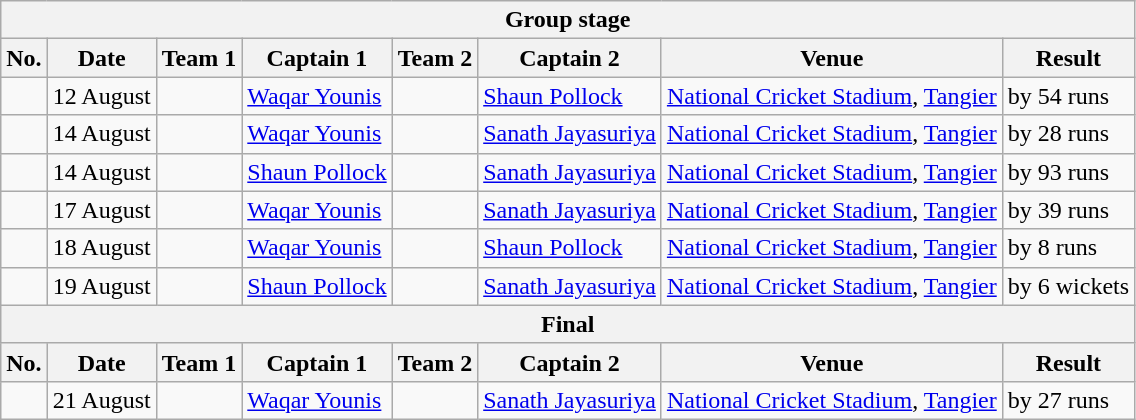<table class="wikitable">
<tr>
<th colspan="9">Group stage</th>
</tr>
<tr>
<th>No.</th>
<th>Date</th>
<th>Team 1</th>
<th>Captain 1</th>
<th>Team 2</th>
<th>Captain 2</th>
<th>Venue</th>
<th>Result</th>
</tr>
<tr>
<td></td>
<td>12 August</td>
<td></td>
<td><a href='#'>Waqar Younis</a></td>
<td></td>
<td><a href='#'>Shaun Pollock</a></td>
<td><a href='#'>National Cricket Stadium</a>, <a href='#'>Tangier</a></td>
<td> by 54 runs</td>
</tr>
<tr>
<td></td>
<td>14 August</td>
<td></td>
<td><a href='#'>Waqar Younis</a></td>
<td></td>
<td><a href='#'>Sanath Jayasuriya</a></td>
<td><a href='#'>National Cricket Stadium</a>, <a href='#'>Tangier</a></td>
<td> by 28 runs</td>
</tr>
<tr>
<td></td>
<td>14 August</td>
<td></td>
<td><a href='#'>Shaun Pollock</a></td>
<td></td>
<td><a href='#'>Sanath Jayasuriya</a></td>
<td><a href='#'>National Cricket Stadium</a>, <a href='#'>Tangier</a></td>
<td> by 93 runs</td>
</tr>
<tr>
<td></td>
<td>17 August</td>
<td></td>
<td><a href='#'>Waqar Younis</a></td>
<td></td>
<td><a href='#'>Sanath Jayasuriya</a></td>
<td><a href='#'>National Cricket Stadium</a>, <a href='#'>Tangier</a></td>
<td> by 39 runs</td>
</tr>
<tr>
<td></td>
<td>18 August</td>
<td></td>
<td><a href='#'>Waqar Younis</a></td>
<td></td>
<td><a href='#'>Shaun Pollock</a></td>
<td><a href='#'>National Cricket Stadium</a>, <a href='#'>Tangier</a></td>
<td> by 8 runs</td>
</tr>
<tr>
<td></td>
<td>19 August</td>
<td></td>
<td><a href='#'>Shaun Pollock</a></td>
<td></td>
<td><a href='#'>Sanath Jayasuriya</a></td>
<td><a href='#'>National Cricket Stadium</a>, <a href='#'>Tangier</a></td>
<td> by 6 wickets</td>
</tr>
<tr>
<th colspan="9">Final</th>
</tr>
<tr>
<th>No.</th>
<th>Date</th>
<th>Team 1</th>
<th>Captain 1</th>
<th>Team 2</th>
<th>Captain 2</th>
<th>Venue</th>
<th>Result</th>
</tr>
<tr>
<td></td>
<td>21 August</td>
<td></td>
<td><a href='#'>Waqar Younis</a></td>
<td></td>
<td><a href='#'>Sanath Jayasuriya</a></td>
<td><a href='#'>National Cricket Stadium</a>, <a href='#'>Tangier</a></td>
<td> by 27 runs</td>
</tr>
</table>
